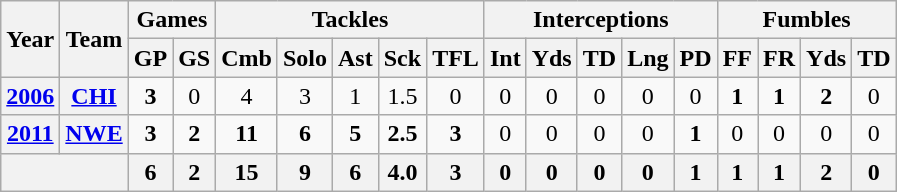<table class="wikitable" style="text-align:center">
<tr>
<th rowspan="2">Year</th>
<th rowspan="2">Team</th>
<th colspan="2">Games</th>
<th colspan="5">Tackles</th>
<th colspan="5">Interceptions</th>
<th colspan="4">Fumbles</th>
</tr>
<tr>
<th>GP</th>
<th>GS</th>
<th>Cmb</th>
<th>Solo</th>
<th>Ast</th>
<th>Sck</th>
<th>TFL</th>
<th>Int</th>
<th>Yds</th>
<th>TD</th>
<th>Lng</th>
<th>PD</th>
<th>FF</th>
<th>FR</th>
<th>Yds</th>
<th>TD</th>
</tr>
<tr>
<th><a href='#'>2006</a></th>
<th><a href='#'>CHI</a></th>
<td><strong>3</strong></td>
<td>0</td>
<td>4</td>
<td>3</td>
<td>1</td>
<td>1.5</td>
<td>0</td>
<td>0</td>
<td>0</td>
<td>0</td>
<td>0</td>
<td>0</td>
<td><strong>1</strong></td>
<td><strong>1</strong></td>
<td><strong>2</strong></td>
<td>0</td>
</tr>
<tr>
<th><a href='#'>2011</a></th>
<th><a href='#'>NWE</a></th>
<td><strong>3</strong></td>
<td><strong>2</strong></td>
<td><strong>11</strong></td>
<td><strong>6</strong></td>
<td><strong>5</strong></td>
<td><strong>2.5</strong></td>
<td><strong>3</strong></td>
<td>0</td>
<td>0</td>
<td>0</td>
<td>0</td>
<td><strong>1</strong></td>
<td>0</td>
<td>0</td>
<td>0</td>
<td>0</td>
</tr>
<tr>
<th colspan="2"></th>
<th>6</th>
<th>2</th>
<th>15</th>
<th>9</th>
<th>6</th>
<th>4.0</th>
<th>3</th>
<th>0</th>
<th>0</th>
<th>0</th>
<th>0</th>
<th>1</th>
<th>1</th>
<th>1</th>
<th>2</th>
<th>0</th>
</tr>
</table>
